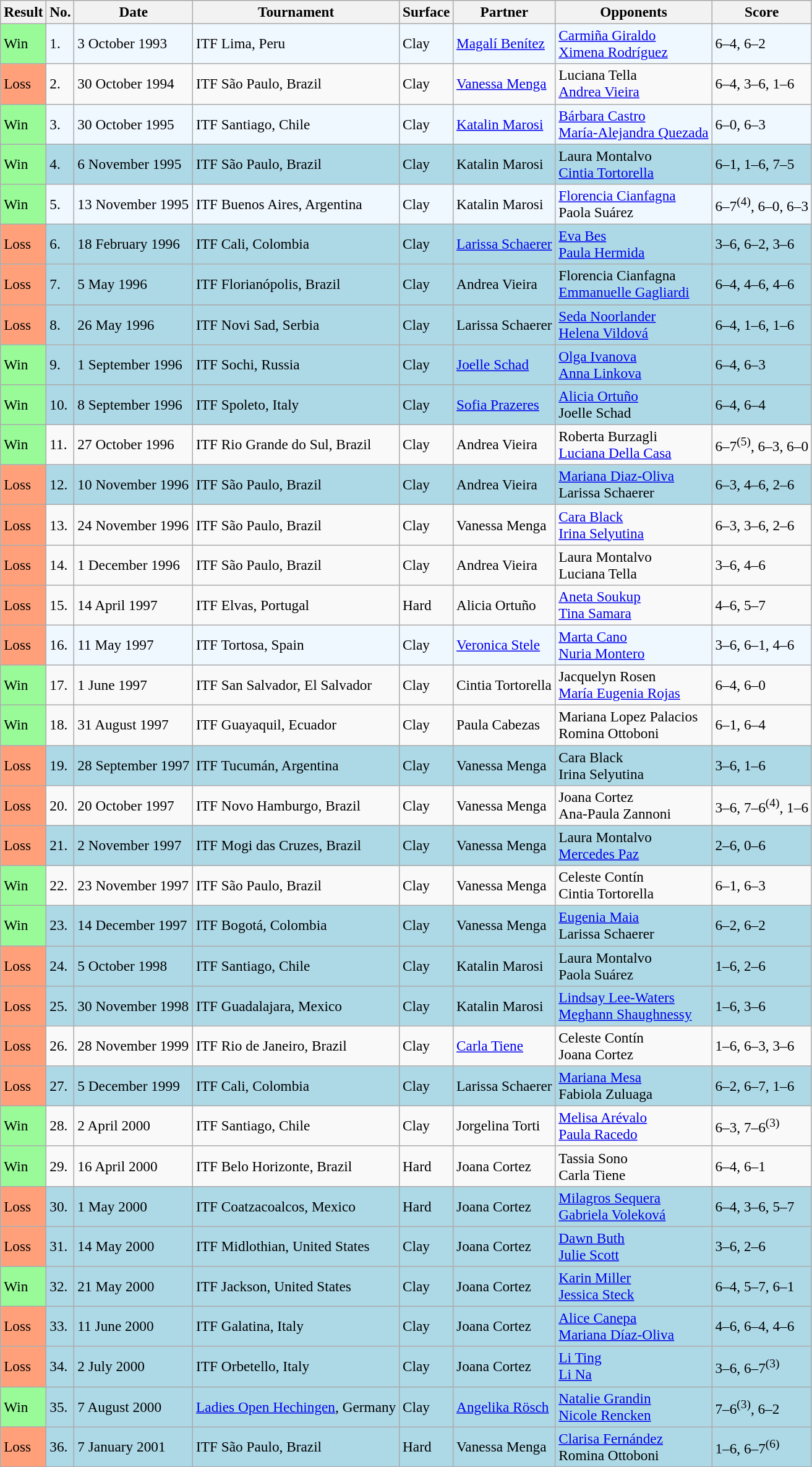<table class="sortable wikitable" style=font-size:97%>
<tr>
<th>Result</th>
<th>No.</th>
<th>Date</th>
<th>Tournament</th>
<th>Surface</th>
<th>Partner</th>
<th>Opponents</th>
<th class="unsortable">Score</th>
</tr>
<tr style="background:#f0f8ff;">
<td style="background:#98fb98;">Win</td>
<td>1.</td>
<td>3 October 1993</td>
<td>ITF Lima, Peru</td>
<td>Clay</td>
<td> <a href='#'>Magalí Benítez</a></td>
<td> <a href='#'>Carmiña Giraldo</a> <br>  <a href='#'>Ximena Rodríguez</a></td>
<td>6–4, 6–2</td>
</tr>
<tr>
<td style="background:#ffa07a;">Loss</td>
<td>2.</td>
<td>30 October 1994</td>
<td>ITF São Paulo, Brazil</td>
<td>Clay</td>
<td> <a href='#'>Vanessa Menga</a></td>
<td> Luciana Tella <br>  <a href='#'>Andrea Vieira</a></td>
<td>6–4, 3–6, 1–6</td>
</tr>
<tr style="background:#f0f8ff;">
<td style="background:#98fb98;">Win</td>
<td>3.</td>
<td>30 October 1995</td>
<td>ITF Santiago, Chile</td>
<td>Clay</td>
<td> <a href='#'>Katalin Marosi</a></td>
<td> <a href='#'>Bárbara Castro</a> <br>  <a href='#'>María-Alejandra Quezada</a></td>
<td>6–0, 6–3</td>
</tr>
<tr style="background:lightblue;">
<td style="background:#98fb98;">Win</td>
<td>4.</td>
<td>6 November 1995</td>
<td>ITF São Paulo, Brazil</td>
<td>Clay</td>
<td> Katalin Marosi</td>
<td> Laura Montalvo <br>  <a href='#'>Cintia Tortorella</a></td>
<td>6–1, 1–6, 7–5</td>
</tr>
<tr style="background:#f0f8ff;">
<td style="background:#98fb98;">Win</td>
<td>5.</td>
<td>13 November 1995</td>
<td>ITF Buenos Aires, Argentina</td>
<td>Clay</td>
<td> Katalin Marosi</td>
<td> <a href='#'>Florencia Cianfagna</a> <br>  Paola Suárez</td>
<td>6–7<sup>(4)</sup>, 6–0, 6–3</td>
</tr>
<tr style="background:lightblue;">
<td style="background:#ffa07a;">Loss</td>
<td>6.</td>
<td>18 February 1996</td>
<td>ITF Cali, Colombia</td>
<td>Clay</td>
<td> <a href='#'>Larissa Schaerer</a></td>
<td> <a href='#'>Eva Bes</a> <br>  <a href='#'>Paula Hermida</a></td>
<td>3–6, 6–2, 3–6</td>
</tr>
<tr style="background:lightblue;">
<td style="background:#ffa07a;">Loss</td>
<td>7.</td>
<td>5 May 1996</td>
<td>ITF Florianópolis, Brazil</td>
<td>Clay</td>
<td> Andrea Vieira</td>
<td> Florencia Cianfagna <br>  <a href='#'>Emmanuelle Gagliardi</a></td>
<td>6–4, 4–6, 4–6</td>
</tr>
<tr style="background:lightblue;">
<td style="background:#ffa07a;">Loss</td>
<td>8.</td>
<td>26 May 1996</td>
<td>ITF Novi Sad, Serbia</td>
<td>Clay</td>
<td> Larissa Schaerer</td>
<td> <a href='#'>Seda Noorlander</a> <br>  <a href='#'>Helena Vildová</a></td>
<td>6–4, 1–6, 1–6</td>
</tr>
<tr style="background:lightblue;">
<td style="background:#98fb98;">Win</td>
<td>9.</td>
<td>1 September 1996</td>
<td>ITF Sochi, Russia</td>
<td>Clay</td>
<td> <a href='#'>Joelle Schad</a></td>
<td> <a href='#'>Olga Ivanova</a> <br>  <a href='#'>Anna Linkova</a></td>
<td>6–4, 6–3</td>
</tr>
<tr style="background:lightblue;">
<td style="background:#98fb98;">Win</td>
<td>10.</td>
<td>8 September 1996</td>
<td>ITF Spoleto, Italy</td>
<td>Clay</td>
<td> <a href='#'>Sofia Prazeres</a></td>
<td> <a href='#'>Alicia Ortuño</a> <br>  Joelle Schad</td>
<td>6–4, 6–4</td>
</tr>
<tr>
<td style="background:#98fb98;">Win</td>
<td>11.</td>
<td>27 October 1996</td>
<td>ITF Rio Grande do Sul, Brazil</td>
<td>Clay</td>
<td> Andrea Vieira</td>
<td> Roberta Burzagli <br>  <a href='#'>Luciana Della Casa</a></td>
<td>6–7<sup>(5)</sup>, 6–3, 6–0</td>
</tr>
<tr style="background:lightblue;">
<td style="background:#ffa07a;">Loss</td>
<td>12.</td>
<td>10 November 1996</td>
<td>ITF São Paulo, Brazil</td>
<td>Clay</td>
<td> Andrea Vieira</td>
<td> <a href='#'>Mariana Diaz-Oliva</a> <br>  Larissa Schaerer</td>
<td>6–3, 4–6, 2–6</td>
</tr>
<tr>
<td style="background:#ffa07a;">Loss</td>
<td>13.</td>
<td>24 November 1996</td>
<td>ITF São Paulo, Brazil</td>
<td>Clay</td>
<td> Vanessa Menga</td>
<td> <a href='#'>Cara Black</a> <br>  <a href='#'>Irina Selyutina</a></td>
<td>6–3, 3–6, 2–6</td>
</tr>
<tr>
<td style="background:#ffa07a;">Loss</td>
<td>14.</td>
<td>1 December 1996</td>
<td>ITF São Paulo, Brazil</td>
<td>Clay</td>
<td> Andrea Vieira</td>
<td> Laura Montalvo <br>  Luciana Tella</td>
<td>3–6, 4–6</td>
</tr>
<tr>
<td style="background:#ffa07a;">Loss</td>
<td>15.</td>
<td>14 April 1997</td>
<td>ITF Elvas, Portugal</td>
<td>Hard</td>
<td> Alicia Ortuño</td>
<td> <a href='#'>Aneta Soukup</a> <br>  <a href='#'>Tina Samara</a></td>
<td>4–6, 5–7</td>
</tr>
<tr style="background:#f0f8ff;">
<td style="background:#ffa07a;">Loss</td>
<td>16.</td>
<td>11 May 1997</td>
<td>ITF Tortosa, Spain</td>
<td>Clay</td>
<td> <a href='#'>Veronica Stele</a></td>
<td> <a href='#'>Marta Cano</a> <br>  <a href='#'>Nuria Montero</a></td>
<td>3–6, 6–1, 4–6</td>
</tr>
<tr>
<td style="background:#98fb98;">Win</td>
<td>17.</td>
<td>1 June 1997</td>
<td>ITF San Salvador, El Salvador</td>
<td>Clay</td>
<td> Cintia Tortorella</td>
<td> Jacquelyn Rosen <br>  <a href='#'>María Eugenia Rojas</a></td>
<td>6–4, 6–0</td>
</tr>
<tr>
<td style="background:#98fb98;">Win</td>
<td>18.</td>
<td>31 August 1997</td>
<td>ITF Guayaquil, Ecuador</td>
<td>Clay</td>
<td> Paula Cabezas</td>
<td> Mariana Lopez Palacios <br>  Romina Ottoboni</td>
<td>6–1, 6–4</td>
</tr>
<tr style="background:lightblue;">
<td style="background:#ffa07a;">Loss</td>
<td>19.</td>
<td>28 September 1997</td>
<td>ITF Tucumán, Argentina</td>
<td>Clay</td>
<td> Vanessa Menga</td>
<td> Cara Black <br>  Irina Selyutina</td>
<td>3–6, 1–6</td>
</tr>
<tr>
<td style="background:#ffa07a;">Loss</td>
<td>20.</td>
<td>20 October 1997</td>
<td>ITF Novo Hamburgo, Brazil</td>
<td>Clay</td>
<td> Vanessa Menga</td>
<td> Joana Cortez <br>  Ana-Paula Zannoni</td>
<td>3–6, 7–6<sup>(4)</sup>, 1–6</td>
</tr>
<tr style="background:lightblue;">
<td style="background:#ffa07a;">Loss</td>
<td>21.</td>
<td>2 November 1997</td>
<td>ITF Mogi das Cruzes, Brazil</td>
<td>Clay</td>
<td> Vanessa Menga</td>
<td> Laura Montalvo <br>  <a href='#'>Mercedes Paz</a></td>
<td>2–6, 0–6</td>
</tr>
<tr>
<td style="background:#98fb98;">Win</td>
<td>22.</td>
<td>23 November 1997</td>
<td>ITF São Paulo, Brazil</td>
<td>Clay</td>
<td> Vanessa Menga</td>
<td> Celeste Contín <br>  Cintia Tortorella</td>
<td>6–1, 6–3</td>
</tr>
<tr style="background:lightblue;">
<td style="background:#98fb98;">Win</td>
<td>23.</td>
<td>14 December 1997</td>
<td>ITF Bogotá, Colombia</td>
<td>Clay</td>
<td> Vanessa Menga</td>
<td> <a href='#'>Eugenia Maia</a> <br>  Larissa Schaerer</td>
<td>6–2, 6–2</td>
</tr>
<tr style="background:lightblue;">
<td style="background:#ffa07a;">Loss</td>
<td>24.</td>
<td>5 October 1998</td>
<td>ITF Santiago, Chile</td>
<td>Clay</td>
<td> Katalin Marosi</td>
<td> Laura Montalvo <br>  Paola Suárez</td>
<td>1–6, 2–6</td>
</tr>
<tr style="background:lightblue;">
<td style="background:#ffa07a;">Loss</td>
<td>25.</td>
<td>30 November 1998</td>
<td>ITF Guadalajara, Mexico</td>
<td>Clay</td>
<td> Katalin Marosi</td>
<td> <a href='#'>Lindsay Lee-Waters</a> <br>  <a href='#'>Meghann Shaughnessy</a></td>
<td>1–6, 3–6</td>
</tr>
<tr>
<td style="background:#ffa07a;">Loss</td>
<td>26.</td>
<td>28 November 1999</td>
<td>ITF Rio de Janeiro, Brazil</td>
<td>Clay</td>
<td> <a href='#'>Carla Tiene</a></td>
<td> Celeste Contín <br>  Joana Cortez</td>
<td>1–6, 6–3, 3–6</td>
</tr>
<tr style="background:lightblue;">
<td style="background:#ffa07a;">Loss</td>
<td>27.</td>
<td>5 December 1999</td>
<td>ITF Cali, Colombia</td>
<td>Clay</td>
<td> Larissa Schaerer</td>
<td> <a href='#'>Mariana Mesa</a> <br>  Fabiola Zuluaga</td>
<td>6–2, 6–7, 1–6</td>
</tr>
<tr>
<td style="background:#98fb98;">Win</td>
<td>28.</td>
<td>2 April 2000</td>
<td>ITF Santiago, Chile</td>
<td>Clay</td>
<td> Jorgelina Torti</td>
<td> <a href='#'>Melisa Arévalo</a> <br>  <a href='#'>Paula Racedo</a></td>
<td>6–3, 7–6<sup>(3)</sup></td>
</tr>
<tr>
<td style="background:#98fb98;">Win</td>
<td>29.</td>
<td>16 April 2000</td>
<td>ITF Belo Horizonte, Brazil</td>
<td>Hard</td>
<td> Joana Cortez</td>
<td> Tassia Sono <br>  Carla Tiene</td>
<td>6–4, 6–1</td>
</tr>
<tr style="background:lightblue;">
<td style="background:#ffa07a;">Loss</td>
<td>30.</td>
<td>1 May 2000</td>
<td>ITF Coatzacoalcos, Mexico</td>
<td>Hard</td>
<td> Joana Cortez</td>
<td> <a href='#'>Milagros Sequera</a> <br>  <a href='#'>Gabriela Voleková</a></td>
<td>6–4, 3–6, 5–7</td>
</tr>
<tr style="background:lightblue;">
<td style="background:#ffa07a;">Loss</td>
<td>31.</td>
<td>14 May 2000</td>
<td>ITF Midlothian, United States</td>
<td>Clay</td>
<td> Joana Cortez</td>
<td> <a href='#'>Dawn Buth</a> <br>  <a href='#'>Julie Scott</a></td>
<td>3–6, 2–6</td>
</tr>
<tr style="background:lightblue;">
<td style="background:#98fb98;">Win</td>
<td>32.</td>
<td>21 May 2000</td>
<td>ITF Jackson, United States</td>
<td>Clay</td>
<td> Joana Cortez</td>
<td> <a href='#'>Karin Miller</a> <br>  <a href='#'>Jessica Steck</a></td>
<td>6–4, 5–7, 6–1</td>
</tr>
<tr style="background:lightblue;">
<td style="background:#ffa07a;">Loss</td>
<td>33.</td>
<td>11 June 2000</td>
<td>ITF Galatina, Italy</td>
<td>Clay</td>
<td> Joana Cortez</td>
<td> <a href='#'>Alice Canepa</a> <br>  <a href='#'>Mariana Díaz-Oliva</a></td>
<td>4–6, 6–4, 4–6</td>
</tr>
<tr style="background:lightblue;">
<td style="background:#ffa07a;">Loss</td>
<td>34.</td>
<td>2 July 2000</td>
<td>ITF Orbetello, Italy</td>
<td>Clay</td>
<td> Joana Cortez</td>
<td> <a href='#'>Li Ting</a> <br>  <a href='#'>Li Na</a></td>
<td>3–6, 6–7<sup>(3)</sup></td>
</tr>
<tr style="background:lightblue;">
<td style="background:#98fb98;">Win</td>
<td>35.</td>
<td>7 August 2000</td>
<td><a href='#'>Ladies Open Hechingen</a>, Germany</td>
<td>Clay</td>
<td> <a href='#'>Angelika Rösch</a></td>
<td> <a href='#'>Natalie Grandin</a> <br>  <a href='#'>Nicole Rencken</a></td>
<td>7–6<sup>(3)</sup>, 6–2</td>
</tr>
<tr style="background:lightblue;">
<td style="background:#ffa07a;">Loss</td>
<td>36.</td>
<td>7 January 2001</td>
<td>ITF São Paulo, Brazil</td>
<td>Hard</td>
<td> Vanessa Menga</td>
<td> <a href='#'>Clarisa Fernández</a> <br>  Romina Ottoboni</td>
<td>1–6, 6–7<sup>(6)</sup></td>
</tr>
</table>
